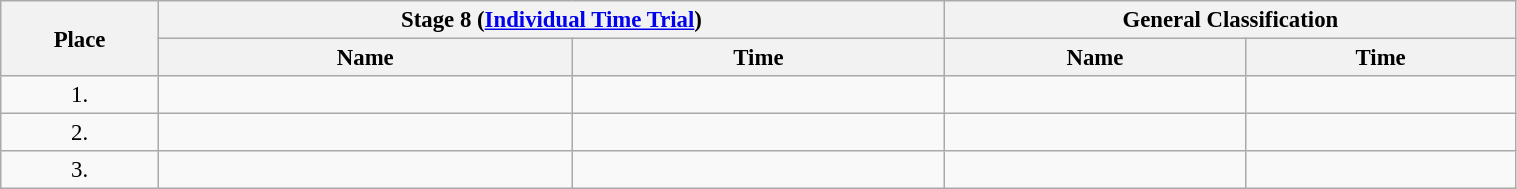<table class=wikitable style="font-size:95%" width="80%">
<tr>
<th rowspan="2">Place</th>
<th colspan="2">Stage 8 (<a href='#'>Individual Time Trial</a>)</th>
<th colspan="2">General Classification</th>
</tr>
<tr>
<th>Name</th>
<th>Time</th>
<th>Name</th>
<th>Time</th>
</tr>
<tr>
<td align="center">1.</td>
<td></td>
<td></td>
<td></td>
<td></td>
</tr>
<tr>
<td align="center">2.</td>
<td></td>
<td></td>
<td></td>
<td></td>
</tr>
<tr>
<td align="center">3.</td>
<td></td>
<td></td>
<td></td>
<td></td>
</tr>
</table>
